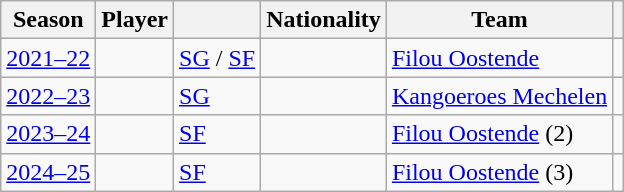<table class="wikitable plainrowheaders sortable" summary="Year (sortable), Player (sortable), Position (sortable), Nationality (sortable) and Team (sortable)">
<tr>
<th scope="col">Season</th>
<th scope="col">Player</th>
<th scope="col"></th>
<th scope="col">Nationality</th>
<th scope="col">Team</th>
<th scope="col"></th>
</tr>
<tr>
<td align=center><a href='#'>2021–22</a></td>
<td></td>
<td><a href='#'>SG</a> / <a href='#'>SF</a></td>
<td></td>
<td> <a href='#'>Filou Oostende</a></td>
<td align=center></td>
</tr>
<tr>
<td align=center><a href='#'>2022–23</a></td>
<td></td>
<td><a href='#'>SG</a></td>
<td></td>
<td> <a href='#'>Kangoeroes Mechelen</a></td>
<td align=center></td>
</tr>
<tr>
<td align=center><a href='#'>2023–24</a></td>
<td></td>
<td><a href='#'>SF</a></td>
<td></td>
<td> <a href='#'>Filou Oostende</a> (2)</td>
<td align=center></td>
</tr>
<tr>
<td align=center><a href='#'>2024–25</a></td>
<td></td>
<td><a href='#'>SF</a></td>
<td></td>
<td> <a href='#'>Filou Oostende</a> (3)</td>
<td align=center></td>
</tr>
</table>
